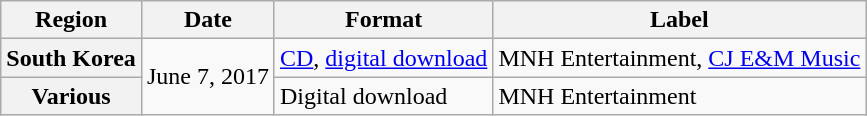<table class="wikitable plainrowheaders">
<tr>
<th scope="col">Region</th>
<th>Date</th>
<th>Format</th>
<th>Label</th>
</tr>
<tr>
<th scope="row">South Korea</th>
<td rowspan="2">June 7, 2017</td>
<td><a href='#'>CD</a>, <a href='#'>digital download</a></td>
<td>MNH Entertainment, <a href='#'>CJ E&M Music</a></td>
</tr>
<tr>
<th scope="row">Various</th>
<td>Digital download</td>
<td>MNH Entertainment</td>
</tr>
</table>
